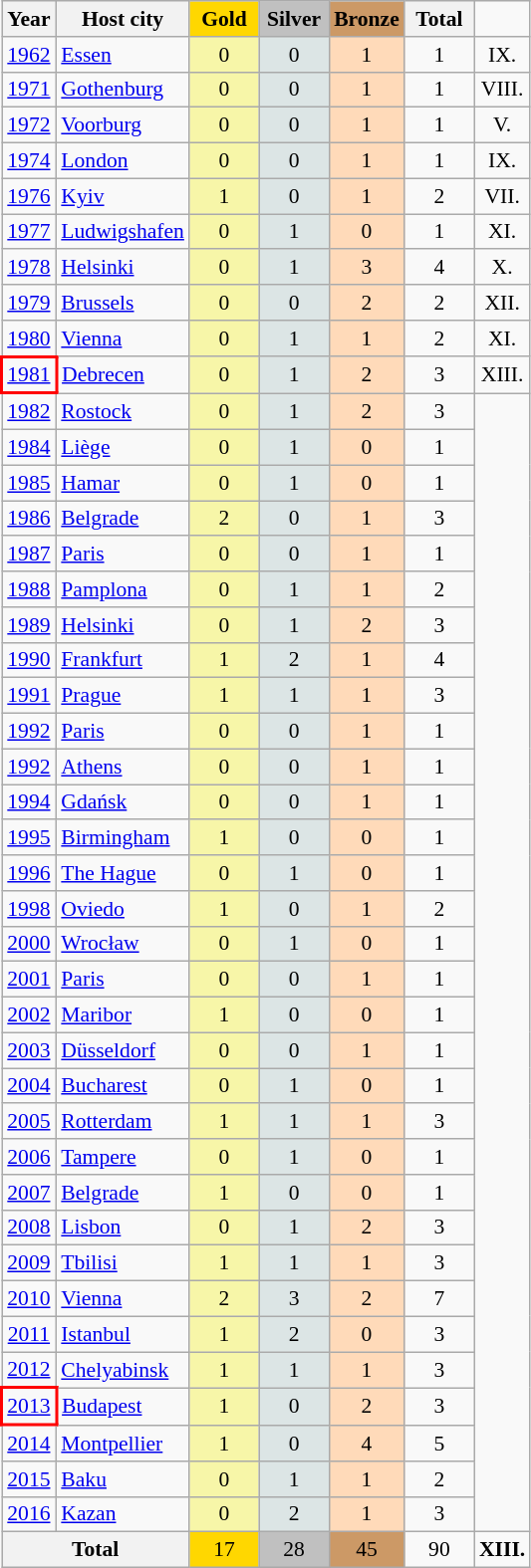<table class="wikitable" style="text-align:center; font-size:90%;">
<tr>
<th>Year</th>
<th>Host city</th>
<td width=40 bgcolor=gold align="center"><strong>Gold</strong></td>
<td width=40 bgcolor=silver align="center"><strong>Silver</strong></td>
<td width=4 bgcolor=#cc9966 align="center"><strong>Bronze</strong></td>
<th width=40>Total</th>
</tr>
<tr align="center">
<td><a href='#'>1962</a></td>
<td align="left"> <a href='#'>Essen</a></td>
<td style="background:#F7F6A8;">0</td>
<td style="background:#DCE5E5;">0</td>
<td style="background:#FFDAB9;">1</td>
<td>1</td>
<td>IX.</td>
</tr>
<tr align="center">
<td><a href='#'>1971</a></td>
<td align="left"> <a href='#'>Gothenburg</a></td>
<td style="background:#F7F6A8;">0</td>
<td style="background:#DCE5E5;">0</td>
<td style="background:#FFDAB9;">1</td>
<td>1</td>
<td>VIII.</td>
</tr>
<tr align="center">
<td><a href='#'>1972</a></td>
<td align="left"> <a href='#'>Voorburg</a></td>
<td style="background:#F7F6A8;">0</td>
<td style="background:#DCE5E5;">0</td>
<td style="background:#FFDAB9;">1</td>
<td>1</td>
<td>V.</td>
</tr>
<tr align="center">
<td><a href='#'>1974</a></td>
<td align="left"> <a href='#'>London</a></td>
<td style="background:#F7F6A8;">0</td>
<td style="background:#DCE5E5;">0</td>
<td style="background:#FFDAB9;">1</td>
<td>1</td>
<td>IX.</td>
</tr>
<tr align="center">
<td><a href='#'>1976</a></td>
<td align="left"> <a href='#'>Kyiv</a></td>
<td style="background:#F7F6A8;">1</td>
<td style="background:#DCE5E5;">0</td>
<td style="background:#FFDAB9;">1</td>
<td>2</td>
<td>VII.</td>
</tr>
<tr align="center">
<td><a href='#'>1977</a></td>
<td align="left"> <a href='#'>Ludwigshafen</a></td>
<td style="background:#F7F6A8;">0</td>
<td style="background:#DCE5E5;">1</td>
<td style="background:#FFDAB9;">0</td>
<td>1</td>
<td>XI.</td>
</tr>
<tr align="center">
<td><a href='#'>1978</a></td>
<td align="left"> <a href='#'>Helsinki</a></td>
<td style="background:#F7F6A8;">0</td>
<td style="background:#DCE5E5;">1</td>
<td style="background:#FFDAB9;">3</td>
<td>4</td>
<td>X.</td>
</tr>
<tr align="center">
<td><a href='#'>1979</a></td>
<td align="left"> <a href='#'>Brussels</a></td>
<td style="background:#F7F6A8;">0</td>
<td style="background:#DCE5E5;">0</td>
<td style="background:#FFDAB9;">2</td>
<td>2</td>
<td>XII.</td>
</tr>
<tr align="center">
<td><a href='#'>1980</a></td>
<td align="left"> <a href='#'>Vienna</a></td>
<td style="background:#F7F6A8;">0</td>
<td style="background:#DCE5E5;">1</td>
<td style="background:#FFDAB9;">1</td>
<td>2</td>
<td>XI.</td>
</tr>
<tr align="center">
<td style="border: 2px solid red"><a href='#'>1981</a></td>
<td align="left"> <a href='#'>Debrecen</a></td>
<td style="background:#F7F6A8;">0</td>
<td style="background:#DCE5E5;">1</td>
<td style="background:#FFDAB9;">2</td>
<td>3</td>
<td>XIII.</td>
</tr>
<tr align="center">
<td><a href='#'>1982</a></td>
<td align="left"> <a href='#'>Rostock</a></td>
<td style="background:#F7F6A8;">0</td>
<td style="background:#DCE5E5;">1</td>
<td style="background:#FFDAB9;">2</td>
<td>3</td>
</tr>
<tr align="center">
<td><a href='#'>1984</a></td>
<td align="left"> <a href='#'>Liège</a></td>
<td style="background:#F7F6A8;">0</td>
<td style="background:#DCE5E5;">1</td>
<td style="background:#FFDAB9;">0</td>
<td>1</td>
</tr>
<tr align="center">
<td><a href='#'>1985</a></td>
<td align="left"> <a href='#'>Hamar</a></td>
<td style="background:#F7F6A8;">0</td>
<td style="background:#DCE5E5;">1</td>
<td style="background:#FFDAB9;">0</td>
<td>1</td>
</tr>
<tr align="center">
<td><a href='#'>1986</a></td>
<td align="left"> <a href='#'>Belgrade</a></td>
<td style="background:#F7F6A8;">2</td>
<td style="background:#DCE5E5;">0</td>
<td style="background:#FFDAB9;">1</td>
<td>3</td>
</tr>
<tr align="center">
<td><a href='#'>1987</a></td>
<td align="left"> <a href='#'>Paris</a></td>
<td style="background:#F7F6A8;">0</td>
<td style="background:#DCE5E5;">0</td>
<td style="background:#FFDAB9;">1</td>
<td>1</td>
</tr>
<tr align="center">
<td><a href='#'>1988</a></td>
<td align="left"> <a href='#'>Pamplona</a></td>
<td style="background:#F7F6A8;">0</td>
<td style="background:#DCE5E5;">1</td>
<td style="background:#FFDAB9;">1</td>
<td>2</td>
</tr>
<tr align="center">
<td><a href='#'>1989</a></td>
<td align="left"> <a href='#'>Helsinki</a></td>
<td style="background:#F7F6A8;">0</td>
<td style="background:#DCE5E5;">1</td>
<td style="background:#FFDAB9;">2</td>
<td>3</td>
</tr>
<tr align="center">
<td><a href='#'>1990</a></td>
<td align="left"> <a href='#'>Frankfurt</a></td>
<td style="background:#F7F6A8;">1</td>
<td style="background:#DCE5E5;">2</td>
<td style="background:#FFDAB9;">1</td>
<td>4</td>
</tr>
<tr align="center">
<td><a href='#'>1991</a></td>
<td align="left"> <a href='#'>Prague</a></td>
<td style="background:#F7F6A8;">1</td>
<td style="background:#DCE5E5;">1</td>
<td style="background:#FFDAB9;">1</td>
<td>3</td>
</tr>
<tr align="center">
<td><a href='#'>1992</a></td>
<td align="left"> <a href='#'>Paris</a></td>
<td style="background:#F7F6A8;">0</td>
<td style="background:#DCE5E5;">0</td>
<td style="background:#FFDAB9;">1</td>
<td>1</td>
</tr>
<tr align="center">
<td><a href='#'>1992</a></td>
<td align="left"> <a href='#'>Athens</a></td>
<td style="background:#F7F6A8;">0</td>
<td style="background:#DCE5E5;">0</td>
<td style="background:#FFDAB9;">1</td>
<td>1</td>
</tr>
<tr align="center">
<td><a href='#'>1994</a></td>
<td align="left"> <a href='#'>Gdańsk</a></td>
<td style="background:#F7F6A8;">0</td>
<td style="background:#DCE5E5;">0</td>
<td style="background:#FFDAB9;">1</td>
<td>1</td>
</tr>
<tr align="center">
<td><a href='#'>1995</a></td>
<td align="left"> <a href='#'>Birmingham</a></td>
<td style="background:#F7F6A8;">1</td>
<td style="background:#DCE5E5;">0</td>
<td style="background:#FFDAB9;">0</td>
<td>1</td>
</tr>
<tr align="center">
<td><a href='#'>1996</a></td>
<td align="left"> <a href='#'>The Hague</a></td>
<td style="background:#F7F6A8;">0</td>
<td style="background:#DCE5E5;">1</td>
<td style="background:#FFDAB9;">0</td>
<td>1</td>
</tr>
<tr align="center">
<td><a href='#'>1998</a></td>
<td align="left"> <a href='#'>Oviedo</a></td>
<td style="background:#F7F6A8;">1</td>
<td style="background:#DCE5E5;">0</td>
<td style="background:#FFDAB9;">1</td>
<td>2</td>
</tr>
<tr align="center">
<td><a href='#'>2000</a></td>
<td align="left"> <a href='#'>Wrocław</a></td>
<td style="background:#F7F6A8;">0</td>
<td style="background:#DCE5E5;">1</td>
<td style="background:#FFDAB9;">0</td>
<td>1</td>
</tr>
<tr align="center">
<td><a href='#'>2001</a></td>
<td align="left"> <a href='#'>Paris</a></td>
<td style="background:#F7F6A8;">0</td>
<td style="background:#DCE5E5;">0</td>
<td style="background:#FFDAB9;">1</td>
<td>1</td>
</tr>
<tr align="center">
<td><a href='#'>2002</a></td>
<td align="left"> <a href='#'>Maribor</a></td>
<td style="background:#F7F6A8;">1</td>
<td style="background:#DCE5E5;">0</td>
<td style="background:#FFDAB9;">0</td>
<td>1</td>
</tr>
<tr align="center">
<td><a href='#'>2003</a></td>
<td align="left"> <a href='#'>Düsseldorf</a></td>
<td style="background:#F7F6A8;">0</td>
<td style="background:#DCE5E5;">0</td>
<td style="background:#FFDAB9;">1</td>
<td>1</td>
</tr>
<tr align="center">
<td><a href='#'>2004</a></td>
<td align="left"> <a href='#'>Bucharest</a></td>
<td style="background:#F7F6A8;">0</td>
<td style="background:#DCE5E5;">1</td>
<td style="background:#FFDAB9;">0</td>
<td>1</td>
</tr>
<tr align="center">
<td><a href='#'>2005</a></td>
<td align="left"> <a href='#'>Rotterdam</a></td>
<td style="background:#F7F6A8;">1</td>
<td style="background:#DCE5E5;">1</td>
<td style="background:#FFDAB9;">1</td>
<td>3</td>
</tr>
<tr align="center">
<td><a href='#'>2006</a></td>
<td align="left"> <a href='#'>Tampere</a></td>
<td style="background:#F7F6A8;">0</td>
<td style="background:#DCE5E5;">1</td>
<td style="background:#FFDAB9;">0</td>
<td>1</td>
</tr>
<tr align="center">
<td><a href='#'>2007</a></td>
<td align="left"> <a href='#'>Belgrade</a></td>
<td style="background:#F7F6A8;">1</td>
<td style="background:#DCE5E5;">0</td>
<td style="background:#FFDAB9;">0</td>
<td>1</td>
</tr>
<tr align="center">
<td><a href='#'>2008</a></td>
<td align="left"> <a href='#'>Lisbon</a></td>
<td style="background:#F7F6A8;">0</td>
<td style="background:#DCE5E5;">1</td>
<td style="background:#FFDAB9;">2</td>
<td>3</td>
</tr>
<tr align="center">
<td><a href='#'>2009</a></td>
<td align="left"> <a href='#'>Tbilisi</a></td>
<td style="background:#F7F6A8;">1</td>
<td style="background:#DCE5E5;">1</td>
<td style="background:#FFDAB9;">1</td>
<td>3</td>
</tr>
<tr align="center">
<td><a href='#'>2010</a></td>
<td align="left"> <a href='#'>Vienna</a></td>
<td style="background:#F7F6A8;">2</td>
<td style="background:#DCE5E5;">3</td>
<td style="background:#FFDAB9;">2</td>
<td>7</td>
</tr>
<tr align="center">
<td><a href='#'>2011</a></td>
<td align="left"> <a href='#'>Istanbul</a></td>
<td style="background:#F7F6A8;">1</td>
<td style="background:#DCE5E5;">2</td>
<td style="background:#FFDAB9;">0</td>
<td>3</td>
</tr>
<tr align="center">
<td><a href='#'>2012</a></td>
<td align="left"> <a href='#'>Chelyabinsk</a></td>
<td style="background:#F7F6A8;">1</td>
<td style="background:#DCE5E5;">1</td>
<td style="background:#FFDAB9;">1</td>
<td>3</td>
</tr>
<tr align="center">
<td style="border: 2px solid red"><a href='#'>2013</a></td>
<td align="left"> <a href='#'>Budapest</a></td>
<td style="background:#F7F6A8;">1</td>
<td style="background:#DCE5E5;">0</td>
<td style="background:#FFDAB9;">2</td>
<td>3</td>
</tr>
<tr align="center">
<td><a href='#'>2014</a></td>
<td align="left"> <a href='#'>Montpellier</a></td>
<td style="background:#F7F6A8;">1</td>
<td style="background:#DCE5E5;">0</td>
<td style="background:#FFDAB9;">4</td>
<td>5</td>
</tr>
<tr align="center">
<td><a href='#'>2015</a></td>
<td align="left"> <a href='#'>Baku</a></td>
<td style="background:#F7F6A8;">0</td>
<td style="background:#DCE5E5;">1</td>
<td style="background:#FFDAB9;">1</td>
<td>2</td>
</tr>
<tr align="center">
<td><a href='#'>2016</a></td>
<td align="left"> <a href='#'>Kazan</a></td>
<td style="background:#F7F6A8;">0</td>
<td style="background:#DCE5E5;">2</td>
<td style="background:#FFDAB9;">1</td>
<td>3</td>
</tr>
<tr align="center">
<th colspan=2>Total</th>
<td style="background:gold;">17</td>
<td style="background:silver;">28</td>
<td style="background:#CC9966;">45</td>
<td>90</td>
<td><strong>XIII.</strong></td>
</tr>
</table>
